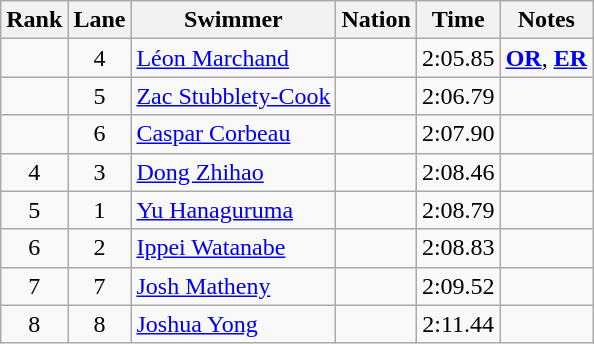<table class="wikitable sortable mw-collapsible" style="text-align:center">
<tr>
<th scope="col">Rank</th>
<th scope="col">Lane</th>
<th scope="col">Swimmer</th>
<th scope="col">Nation</th>
<th scope="col">Time</th>
<th scope="col">Notes</th>
</tr>
<tr>
<td></td>
<td>4</td>
<td align="left"><a href='#'>Léon Marchand</a></td>
<td align="left"></td>
<td>2:05.85</td>
<td><strong><a href='#'>OR</a></strong>, <strong><a href='#'>ER</a></strong></td>
</tr>
<tr>
<td></td>
<td>5</td>
<td align="left"><a href='#'>Zac Stubblety-Cook</a></td>
<td align="left"></td>
<td>2:06.79</td>
<td></td>
</tr>
<tr>
<td></td>
<td>6</td>
<td align="left"><a href='#'>Caspar Corbeau</a></td>
<td align="left"></td>
<td>2:07.90</td>
<td></td>
</tr>
<tr>
<td>4</td>
<td>3</td>
<td align="left"><a href='#'>Dong Zhihao</a></td>
<td align="left"></td>
<td>2:08.46</td>
<td></td>
</tr>
<tr>
<td>5</td>
<td>1</td>
<td align="left"><a href='#'>Yu Hanaguruma</a></td>
<td align="left"></td>
<td>2:08.79</td>
<td></td>
</tr>
<tr>
<td>6</td>
<td>2</td>
<td align="left"><a href='#'>Ippei Watanabe</a></td>
<td align="left"></td>
<td>2:08.83</td>
<td></td>
</tr>
<tr>
<td>7</td>
<td>7</td>
<td align="left"><a href='#'>Josh Matheny</a></td>
<td align="left"></td>
<td>2:09.52</td>
<td></td>
</tr>
<tr>
<td>8</td>
<td>8</td>
<td align="left"><a href='#'>Joshua Yong</a></td>
<td align="left"></td>
<td>2:11.44</td>
<td></td>
</tr>
</table>
